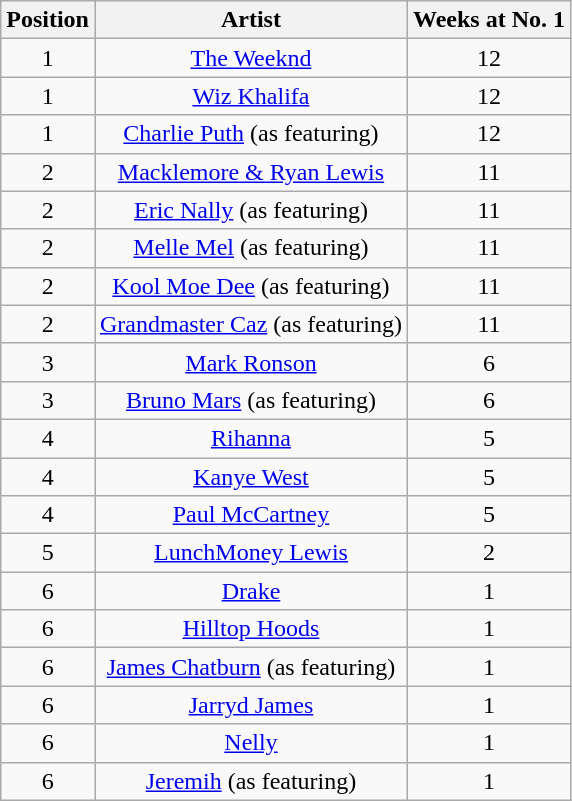<table class="wikitable">
<tr>
<th style="text-align: center;">Position</th>
<th style="text-align: center;">Artist</th>
<th style="text-align: center;">Weeks at No. 1</th>
</tr>
<tr>
<td style="text-align: center;">1</td>
<td style="text-align: center;"><a href='#'>The Weeknd</a></td>
<td style="text-align: center;">12</td>
</tr>
<tr>
<td style="text-align: center;">1</td>
<td style="text-align: center;"><a href='#'>Wiz Khalifa</a></td>
<td style="text-align: center;">12</td>
</tr>
<tr>
<td style="text-align: center;">1</td>
<td style="text-align: center;"><a href='#'>Charlie Puth</a> (as featuring)</td>
<td style="text-align: center;">12</td>
</tr>
<tr>
<td style="text-align: center;">2</td>
<td style="text-align: center;"><a href='#'>Macklemore & Ryan Lewis</a></td>
<td style="text-align: center;">11</td>
</tr>
<tr>
<td style="text-align: center;">2</td>
<td style="text-align: center;"><a href='#'>Eric Nally</a> (as featuring)</td>
<td style="text-align: center;">11</td>
</tr>
<tr>
<td style="text-align: center;">2</td>
<td style="text-align: center;"><a href='#'>Melle Mel</a> (as featuring)</td>
<td style="text-align: center;">11</td>
</tr>
<tr>
<td style="text-align: center;">2</td>
<td style="text-align: center;"><a href='#'>Kool Moe Dee</a> (as featuring)</td>
<td style="text-align: center;">11</td>
</tr>
<tr>
<td style="text-align: center;">2</td>
<td style="text-align: center;"><a href='#'>Grandmaster Caz</a> (as featuring)</td>
<td style="text-align: center;">11</td>
</tr>
<tr>
<td style="text-align: center;">3</td>
<td style="text-align: center;"><a href='#'>Mark Ronson</a></td>
<td style="text-align: center;">6</td>
</tr>
<tr>
<td style="text-align: center;">3</td>
<td style="text-align: center;"><a href='#'>Bruno Mars</a> (as featuring)</td>
<td style="text-align: center;">6</td>
</tr>
<tr>
<td style="text-align: center;">4</td>
<td style="text-align: center;"><a href='#'>Rihanna</a></td>
<td style="text-align: center;">5</td>
</tr>
<tr>
<td style="text-align: center;">4</td>
<td style="text-align: center;"><a href='#'>Kanye West</a></td>
<td style="text-align: center;">5</td>
</tr>
<tr>
<td style="text-align: center;">4</td>
<td style="text-align: center;"><a href='#'>Paul McCartney</a></td>
<td style="text-align: center;">5</td>
</tr>
<tr>
<td style="text-align: center;">5</td>
<td style="text-align: center;"><a href='#'>LunchMoney Lewis</a></td>
<td style="text-align: center;">2</td>
</tr>
<tr>
<td style="text-align: center;">6</td>
<td style="text-align: center;"><a href='#'>Drake</a></td>
<td style="text-align: center;">1</td>
</tr>
<tr>
<td style="text-align: center;">6</td>
<td style="text-align: center;"><a href='#'>Hilltop Hoods</a></td>
<td style="text-align: center;">1</td>
</tr>
<tr>
<td style="text-align: center;">6</td>
<td style="text-align: center;"><a href='#'>James Chatburn</a> (as featuring)</td>
<td style="text-align: center;">1</td>
</tr>
<tr>
<td style="text-align: center;">6</td>
<td style="text-align: center;"><a href='#'>Jarryd James</a></td>
<td style="text-align: center;">1</td>
</tr>
<tr>
<td style="text-align: center;">6</td>
<td style="text-align: center;"><a href='#'>Nelly</a></td>
<td style="text-align: center;">1</td>
</tr>
<tr>
<td style="text-align: center;">6</td>
<td style="text-align: center;"><a href='#'>Jeremih</a> (as featuring)</td>
<td style="text-align: center;">1</td>
</tr>
</table>
